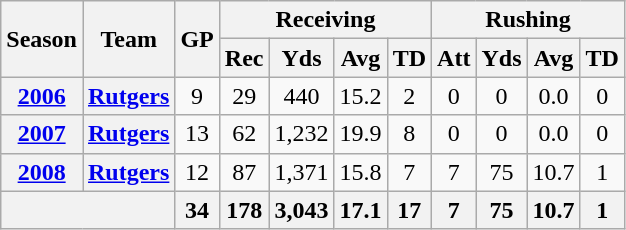<table class="wikitable" style="text-align:center;">
<tr>
<th rowspan="2">Season</th>
<th rowspan="2">Team</th>
<th rowspan="2">GP</th>
<th colspan="4">Receiving</th>
<th colspan="4">Rushing</th>
</tr>
<tr>
<th>Rec</th>
<th>Yds</th>
<th>Avg</th>
<th>TD</th>
<th>Att</th>
<th>Yds</th>
<th>Avg</th>
<th>TD</th>
</tr>
<tr>
<th><a href='#'>2006</a></th>
<th><a href='#'>Rutgers</a></th>
<td>9</td>
<td>29</td>
<td>440</td>
<td>15.2</td>
<td>2</td>
<td>0</td>
<td>0</td>
<td>0.0</td>
<td>0</td>
</tr>
<tr>
<th><a href='#'>2007</a></th>
<th><a href='#'>Rutgers</a></th>
<td>13</td>
<td>62</td>
<td>1,232</td>
<td>19.9</td>
<td>8</td>
<td>0</td>
<td>0</td>
<td>0.0</td>
<td>0</td>
</tr>
<tr>
<th><a href='#'>2008</a></th>
<th><a href='#'>Rutgers</a></th>
<td>12</td>
<td>87</td>
<td>1,371</td>
<td>15.8</td>
<td>7</td>
<td>7</td>
<td>75</td>
<td>10.7</td>
<td>1</td>
</tr>
<tr>
<th colspan="2"></th>
<th>34</th>
<th>178</th>
<th>3,043</th>
<th>17.1</th>
<th>17</th>
<th>7</th>
<th>75</th>
<th>10.7</th>
<th>1</th>
</tr>
</table>
